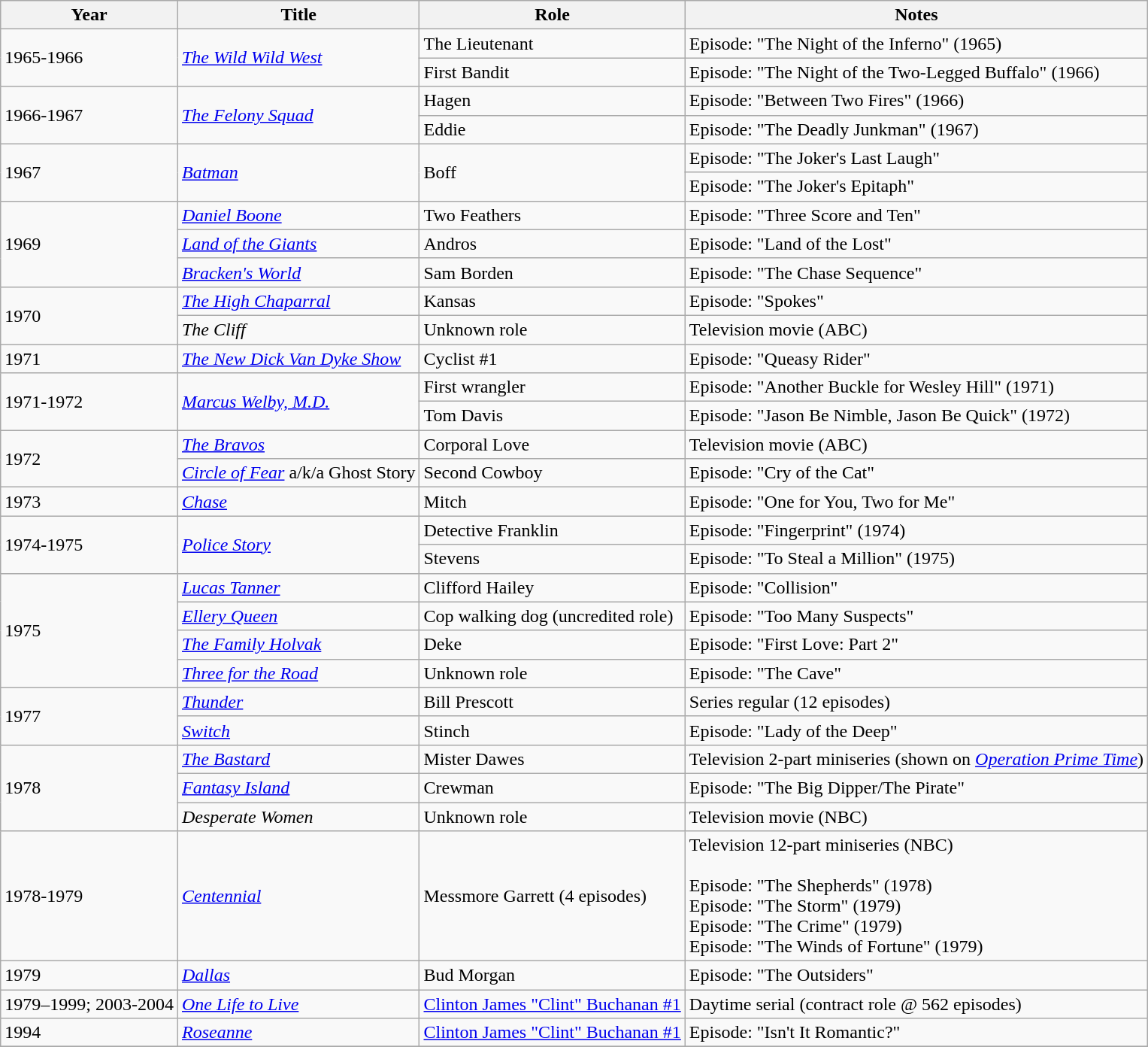<table class="wikitable">
<tr>
<th>Year</th>
<th>Title</th>
<th>Role</th>
<th>Notes</th>
</tr>
<tr>
<td rowspan=2>1965-1966</td>
<td rowspan=2><em><a href='#'>The Wild Wild West</a></em></td>
<td>The Lieutenant</td>
<td>Episode: "The Night of the Inferno" (1965)</td>
</tr>
<tr>
<td>First Bandit</td>
<td>Episode: "The Night of the Two-Legged Buffalo" (1966)</td>
</tr>
<tr>
<td rowspan=2>1966-1967</td>
<td rowspan=2><em><a href='#'>The Felony Squad</a></em></td>
<td>Hagen</td>
<td>Episode: "Between Two Fires" (1966)</td>
</tr>
<tr>
<td>Eddie</td>
<td>Episode: "The Deadly Junkman" (1967)</td>
</tr>
<tr>
<td rowspan=2>1967</td>
<td rowspan=2><em><a href='#'>Batman</a></em></td>
<td rowspan=2>Boff</td>
<td>Episode: "The Joker's Last Laugh"</td>
</tr>
<tr>
<td>Episode: "The Joker's Epitaph"</td>
</tr>
<tr>
<td rowspan=3>1969</td>
<td><em><a href='#'>Daniel Boone</a></em></td>
<td>Two Feathers</td>
<td>Episode: "Three Score and Ten"</td>
</tr>
<tr>
<td><em><a href='#'>Land of the Giants</a></em></td>
<td>Andros</td>
<td>Episode: "Land of the Lost"</td>
</tr>
<tr>
<td><em><a href='#'>Bracken's World</a></em></td>
<td>Sam Borden</td>
<td>Episode: "The Chase Sequence"</td>
</tr>
<tr>
<td rowspan=2>1970</td>
<td><em><a href='#'>The High Chaparral</a></em></td>
<td>Kansas</td>
<td>Episode: "Spokes"</td>
</tr>
<tr>
<td><em>The Cliff</em></td>
<td>Unknown role</td>
<td>Television movie (ABC)</td>
</tr>
<tr>
<td>1971</td>
<td><em><a href='#'>The New Dick Van Dyke Show</a></em></td>
<td>Cyclist #1</td>
<td>Episode: "Queasy Rider"</td>
</tr>
<tr>
<td rowspan=2>1971-1972</td>
<td rowspan=2><em><a href='#'>Marcus Welby, M.D.</a></em></td>
<td>First wrangler</td>
<td>Episode: "Another Buckle for Wesley Hill" (1971)</td>
</tr>
<tr>
<td>Tom Davis</td>
<td>Episode: "Jason Be Nimble, Jason Be Quick" (1972)</td>
</tr>
<tr>
<td rowspan=2>1972</td>
<td><em><a href='#'>The Bravos</a></em></td>
<td>Corporal Love</td>
<td>Television movie (ABC)</td>
</tr>
<tr>
<td><em><a href='#'>Circle of Fear</a></em> a/k/a Ghost Story</td>
<td>Second Cowboy</td>
<td>Episode: "Cry of the Cat"</td>
</tr>
<tr>
<td>1973</td>
<td><em><a href='#'>Chase</a></em></td>
<td>Mitch</td>
<td>Episode: "One for You, Two for Me"</td>
</tr>
<tr>
<td rowspan=2>1974-1975</td>
<td rowspan=2><em><a href='#'>Police Story</a></em></td>
<td>Detective Franklin</td>
<td>Episode: "Fingerprint" (1974)</td>
</tr>
<tr>
<td>Stevens</td>
<td>Episode: "To Steal a Million" (1975)</td>
</tr>
<tr>
<td rowspan=4>1975</td>
<td><em><a href='#'>Lucas Tanner</a></em></td>
<td>Clifford Hailey</td>
<td>Episode: "Collision"</td>
</tr>
<tr>
<td><em><a href='#'>Ellery Queen</a></em></td>
<td>Cop walking dog (uncredited role)</td>
<td>Episode: "Too Many Suspects"</td>
</tr>
<tr>
<td><em><a href='#'>The Family Holvak</a></em></td>
<td>Deke</td>
<td>Episode: "First Love: Part 2"</td>
</tr>
<tr>
<td><em><a href='#'>Three for the Road</a></em></td>
<td>Unknown role</td>
<td>Episode: "The Cave"</td>
</tr>
<tr>
<td rowspan=2>1977</td>
<td><em><a href='#'>Thunder</a></em></td>
<td>Bill Prescott</td>
<td>Series regular (12 episodes)</td>
</tr>
<tr>
<td><em><a href='#'>Switch</a></em></td>
<td>Stinch</td>
<td>Episode: "Lady of the Deep"</td>
</tr>
<tr>
<td rowspan=3>1978</td>
<td><em><a href='#'>The Bastard</a></em></td>
<td>Mister Dawes</td>
<td>Television 2-part miniseries (shown on <em><a href='#'>Operation Prime Time</a></em>)</td>
</tr>
<tr>
<td><em><a href='#'>Fantasy Island</a></em></td>
<td>Crewman</td>
<td>Episode: "The Big Dipper/The Pirate"</td>
</tr>
<tr>
<td><em>Desperate Women</em></td>
<td>Unknown role</td>
<td>Television movie (NBC)</td>
</tr>
<tr>
<td>1978-1979</td>
<td><em><a href='#'>Centennial</a></em></td>
<td>Messmore Garrett (4 episodes)</td>
<td>Television 12-part miniseries (NBC)<br><br>Episode: "The Shepherds" (1978)<br>Episode: "The Storm" (1979)<br>Episode: "The Crime" (1979)<br>Episode: "The Winds of Fortune" (1979)</td>
</tr>
<tr>
<td>1979</td>
<td><em><a href='#'>Dallas</a></em></td>
<td>Bud Morgan</td>
<td>Episode: "The Outsiders"</td>
</tr>
<tr>
<td>1979–1999; 2003-2004</td>
<td><em><a href='#'>One Life to Live</a></em></td>
<td><a href='#'>Clinton James "Clint" Buchanan #1</a></td>
<td>Daytime serial (contract role @ 562 episodes)</td>
</tr>
<tr>
<td>1994</td>
<td><em><a href='#'>Roseanne</a></em></td>
<td><a href='#'>Clinton James "Clint" Buchanan #1</a></td>
<td>Episode: "Isn't It Romantic?"</td>
</tr>
<tr>
</tr>
</table>
